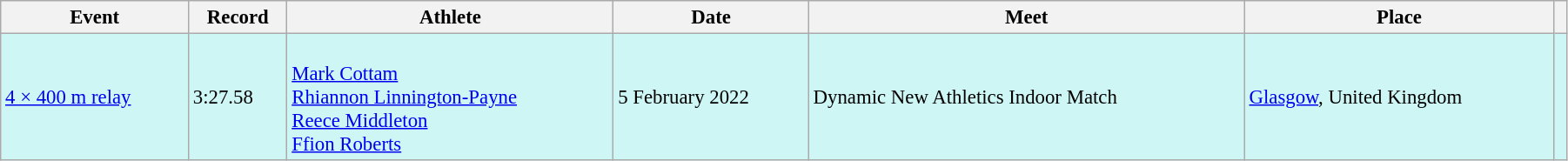<table class="wikitable" style="font-size:95%; width: 95%;">
<tr>
<th>Event</th>
<th>Record</th>
<th>Athlete</th>
<th>Date</th>
<th>Meet</th>
<th>Place</th>
<th></th>
</tr>
<tr style="background:#cef6f5;">
<td><a href='#'>4 × 400 m relay</a></td>
<td>3:27.58</td>
<td><br><a href='#'>Mark Cottam</a><br><a href='#'>Rhiannon Linnington-Payne</a><br><a href='#'>Reece Middleton</a><br><a href='#'>Ffion Roberts</a></td>
<td>5 February 2022</td>
<td>Dynamic New Athletics Indoor Match</td>
<td><a href='#'>Glasgow</a>, United Kingdom</td>
<td></td>
</tr>
</table>
